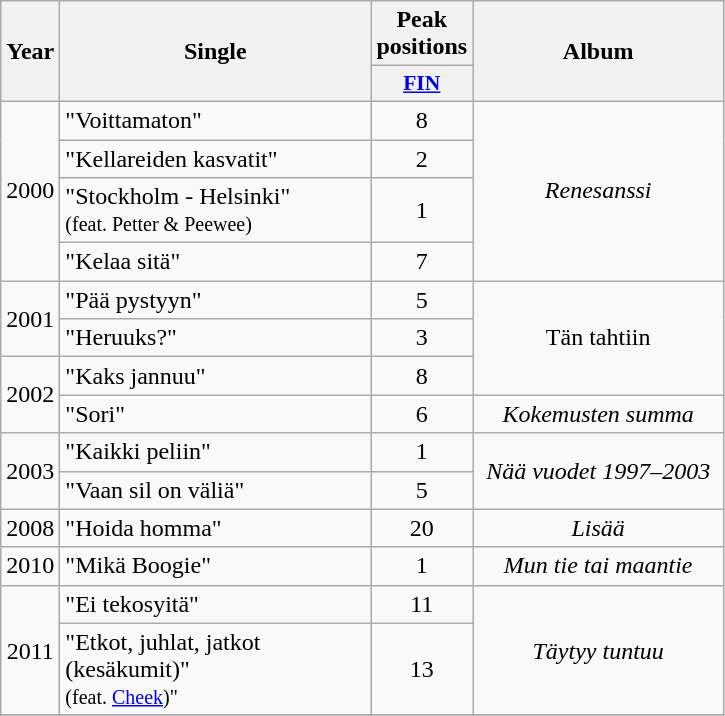<table class="wikitable">
<tr>
<th align="center" rowspan="2" width="10">Year</th>
<th align="center" rowspan="2" width="200">Single</th>
<th align="center" colspan="1" width="20">Peak positions</th>
<th align="center" rowspan="2" width="160">Album</th>
</tr>
<tr>
<th scope="col" style="width:3em;font-size:90%;"><a href='#'>FIN</a><br></th>
</tr>
<tr>
<td style="text-align:center;" rowspan=4>2000</td>
<td>"Voittamaton"</td>
<td style="text-align:center;">8</td>
<td style="text-align:center;" rowspan=4><em>Renesanssi</em></td>
</tr>
<tr>
<td>"Kellareiden kasvatit"</td>
<td style="text-align:center;">2</td>
</tr>
<tr>
<td>"Stockholm - Helsinki" <br><small>(feat. Petter & Peewee)</small></td>
<td style="text-align:center;">1</td>
</tr>
<tr>
<td>"Kelaa sitä"</td>
<td style="text-align:center;">7</td>
</tr>
<tr>
<td style="text-align:center;" rowspan=2>2001</td>
<td>"Pää pystyyn"</td>
<td style="text-align:center;">5</td>
<td style="text-align:center;" rowspan=3>Tän tahtiin</td>
</tr>
<tr>
<td>"Heruuks?"</td>
<td style="text-align:center;">3</td>
</tr>
<tr>
<td style="text-align:center;" rowspan=2>2002</td>
<td>"Kaks jannuu"</td>
<td style="text-align:center;">8</td>
</tr>
<tr>
<td>"Sori"</td>
<td style="text-align:center;">6</td>
<td style="text-align:center;"><em>Kokemusten summa</em></td>
</tr>
<tr>
<td style="text-align:center;" rowspan=2>2003</td>
<td>"Kaikki peliin"</td>
<td style="text-align:center;">1</td>
<td style="text-align:center;" rowspan=2><em>Nää vuodet 1997–2003</em></td>
</tr>
<tr>
<td>"Vaan sil on väliä"</td>
<td style="text-align:center;">5</td>
</tr>
<tr>
<td style="text-align:center;" rowspan=1>2008</td>
<td>"Hoida homma"</td>
<td style="text-align:center;">20</td>
<td style="text-align:center;"><em>Lisää</em></td>
</tr>
<tr>
<td style="text-align:center;" rowspan=1>2010</td>
<td>"Mikä Boogie"</td>
<td style="text-align:center;">1</td>
<td style="text-align:center;"><em>Mun tie tai maantie</em></td>
</tr>
<tr>
<td style="text-align:center;" rowspan=2>2011</td>
<td>"Ei tekosyitä"</td>
<td style="text-align:center;">11</td>
<td style="text-align:center;" rowspan=2><em>Täytyy tuntuu</em></td>
</tr>
<tr>
<td>"Etkot, juhlat, jatkot (kesäkumit)" <br><small>(feat. <a href='#'>Cheek</a>)"</small></td>
<td style="text-align:center;">13</td>
</tr>
<tr>
</tr>
</table>
